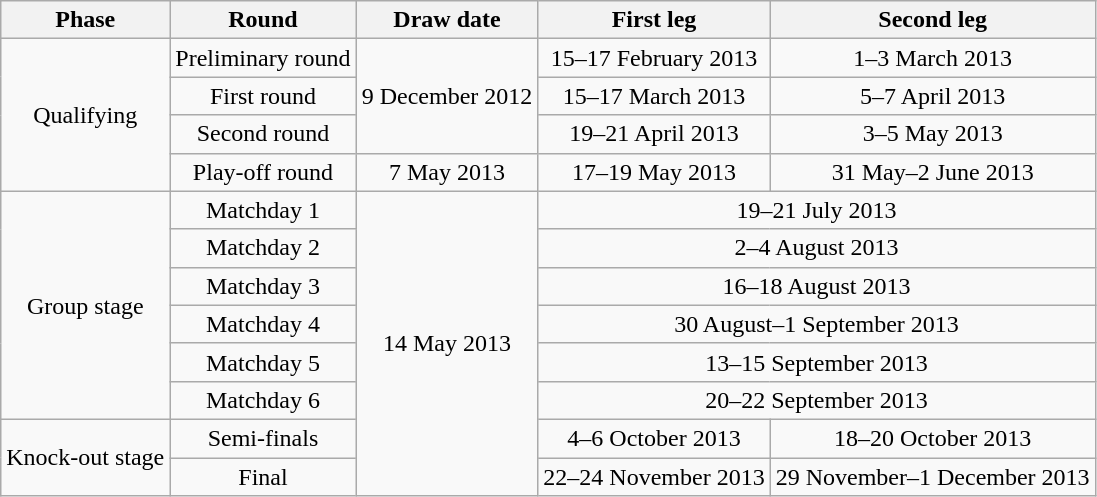<table class="wikitable" style="text-align:center">
<tr>
<th>Phase</th>
<th>Round</th>
<th>Draw date</th>
<th>First leg</th>
<th>Second leg</th>
</tr>
<tr>
<td rowspan=4>Qualifying</td>
<td>Preliminary round</td>
<td rowspan=3>9 December 2012</td>
<td>15–17 February 2013</td>
<td>1–3 March 2013</td>
</tr>
<tr>
<td>First round</td>
<td>15–17 March 2013</td>
<td>5–7 April 2013</td>
</tr>
<tr>
<td>Second round</td>
<td>19–21 April 2013</td>
<td>3–5 May 2013</td>
</tr>
<tr>
<td>Play-off round</td>
<td>7 May 2013</td>
<td>17–19 May 2013</td>
<td>31 May–2 June 2013</td>
</tr>
<tr>
<td rowspan=6>Group stage</td>
<td>Matchday 1</td>
<td rowspan=8>14 May 2013</td>
<td colspan=2>19–21 July 2013</td>
</tr>
<tr>
<td>Matchday 2</td>
<td colspan=2>2–4 August 2013</td>
</tr>
<tr>
<td>Matchday 3</td>
<td colspan=2>16–18 August 2013</td>
</tr>
<tr>
<td>Matchday 4</td>
<td colspan=2>30 August–1 September 2013</td>
</tr>
<tr>
<td>Matchday 5</td>
<td colspan=2>13–15 September 2013</td>
</tr>
<tr>
<td>Matchday 6</td>
<td colspan=2>20–22 September 2013</td>
</tr>
<tr>
<td rowspan=2>Knock-out stage</td>
<td>Semi-finals</td>
<td>4–6 October 2013</td>
<td>18–20 October 2013</td>
</tr>
<tr>
<td>Final</td>
<td>22–24 November 2013</td>
<td>29 November–1 December 2013</td>
</tr>
</table>
